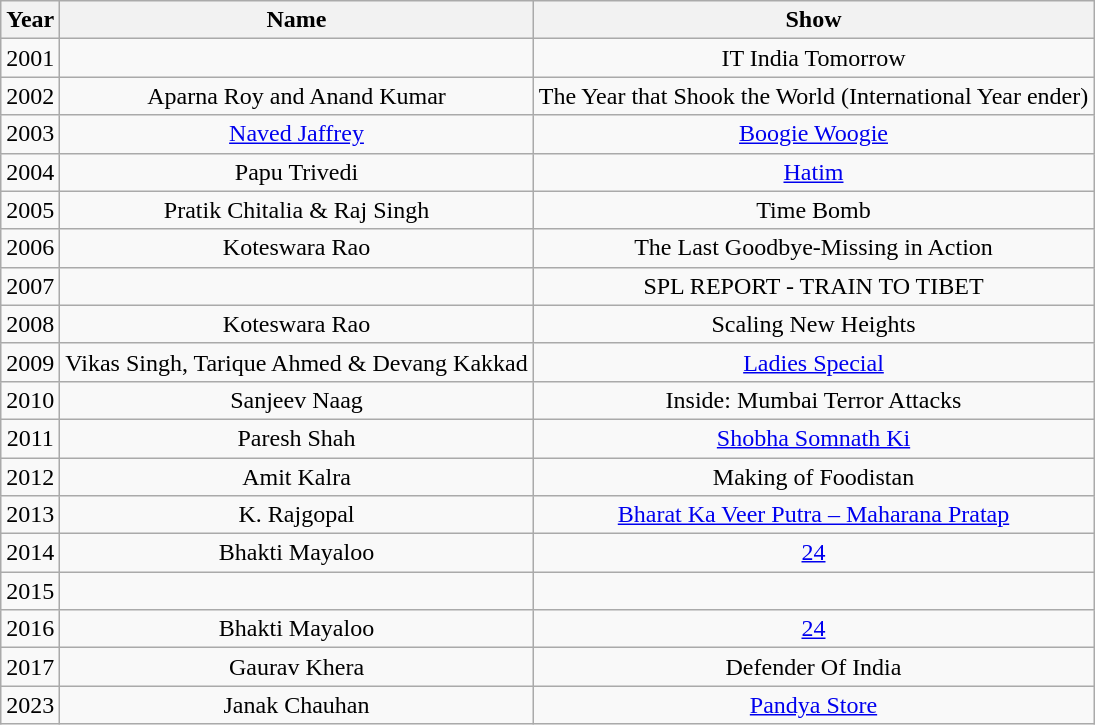<table class="wikitable sortable" style="text-align:center;">
<tr>
<th>Year</th>
<th>Name</th>
<th>Show</th>
</tr>
<tr>
<td>2001</td>
<td></td>
<td>IT India Tomorrow</td>
</tr>
<tr>
<td>2002</td>
<td>Aparna Roy and Anand Kumar</td>
<td>The Year that Shook the World (International Year ender)</td>
</tr>
<tr>
<td>2003</td>
<td><a href='#'>Naved Jaffrey</a></td>
<td><a href='#'>Boogie Woogie</a></td>
</tr>
<tr>
<td>2004</td>
<td>Papu Trivedi</td>
<td><a href='#'>Hatim</a></td>
</tr>
<tr>
<td>2005</td>
<td>Pratik Chitalia & Raj Singh</td>
<td>Time Bomb</td>
</tr>
<tr>
<td>2006</td>
<td>Koteswara Rao</td>
<td>The Last Goodbye-Missing in Action</td>
</tr>
<tr>
<td>2007</td>
<td></td>
<td>SPL REPORT - TRAIN TO TIBET</td>
</tr>
<tr>
<td>2008</td>
<td>Koteswara Rao</td>
<td>Scaling New Heights</td>
</tr>
<tr>
<td>2009</td>
<td>Vikas Singh, Tarique Ahmed & Devang Kakkad</td>
<td><a href='#'>Ladies Special</a></td>
</tr>
<tr>
<td>2010</td>
<td>Sanjeev Naag</td>
<td>Inside: Mumbai Terror Attacks</td>
</tr>
<tr>
<td>2011</td>
<td>Paresh Shah</td>
<td><a href='#'>Shobha Somnath Ki</a></td>
</tr>
<tr>
<td>2012</td>
<td>Amit Kalra</td>
<td>Making of Foodistan</td>
</tr>
<tr>
<td>2013</td>
<td>K. Rajgopal</td>
<td><a href='#'>Bharat Ka Veer Putra – Maharana Pratap</a></td>
</tr>
<tr>
<td>2014</td>
<td>Bhakti Mayaloo</td>
<td><a href='#'>24</a></td>
</tr>
<tr>
<td>2015</td>
<td></td>
<td></td>
</tr>
<tr>
<td>2016</td>
<td>Bhakti Mayaloo</td>
<td><a href='#'>24</a></td>
</tr>
<tr>
<td>2017</td>
<td>Gaurav Khera</td>
<td>Defender Of India</td>
</tr>
<tr>
<td>2023</td>
<td>Janak Chauhan</td>
<td><a href='#'>Pandya Store</a></td>
</tr>
</table>
